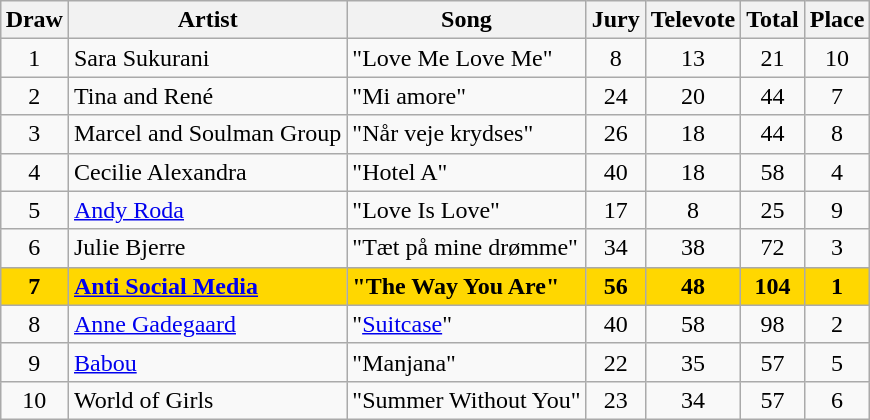<table class="sortable wikitable" style="margin: 1em auto 1em auto; text-align:center">
<tr>
<th>Draw</th>
<th>Artist</th>
<th>Song</th>
<th>Jury</th>
<th>Televote</th>
<th>Total</th>
<th>Place</th>
</tr>
<tr>
<td>1</td>
<td style="text-align:left;">Sara Sukurani</td>
<td style="text-align:left;">"Love Me Love Me"</td>
<td>8</td>
<td>13</td>
<td>21</td>
<td>10</td>
</tr>
<tr>
<td>2</td>
<td style="text-align:left;">Tina and René</td>
<td style="text-align:left;">"Mi amore"</td>
<td>24</td>
<td>20</td>
<td>44</td>
<td>7</td>
</tr>
<tr>
<td>3</td>
<td style="text-align:left;">Marcel and Soulman Group</td>
<td style="text-align:left;">"Når veje krydses"</td>
<td>26</td>
<td>18</td>
<td>44</td>
<td>8</td>
</tr>
<tr>
<td>4</td>
<td style="text-align:left;">Cecilie Alexandra</td>
<td style="text-align:left;">"Hotel A"</td>
<td>40</td>
<td>18</td>
<td>58</td>
<td>4</td>
</tr>
<tr>
<td>5</td>
<td style="text-align:left;"><a href='#'>Andy Roda</a></td>
<td style="text-align:left;">"Love Is Love"</td>
<td>17</td>
<td>8</td>
<td>25</td>
<td>9</td>
</tr>
<tr>
<td>6</td>
<td style="text-align:left;">Julie Bjerre</td>
<td style="text-align:left;">"Tæt på mine drømme"</td>
<td>34</td>
<td>38</td>
<td>72</td>
<td>3</td>
</tr>
<tr style="font-weight:bold; background:gold;">
<td>7</td>
<td style="text-align:left;"><a href='#'>Anti Social Media</a></td>
<td style="text-align:left;">"The Way You Are"</td>
<td>56</td>
<td>48</td>
<td>104</td>
<td>1</td>
</tr>
<tr>
<td>8</td>
<td style="text-align:left;"><a href='#'>Anne Gadegaard</a></td>
<td style="text-align:left;">"<a href='#'>Suitcase</a>"</td>
<td>40</td>
<td>58</td>
<td>98</td>
<td>2</td>
</tr>
<tr>
<td>9</td>
<td style="text-align:left;"><a href='#'>Babou</a></td>
<td style="text-align:left;">"Manjana"</td>
<td>22</td>
<td>35</td>
<td>57</td>
<td>5</td>
</tr>
<tr>
<td>10</td>
<td style="text-align:left;">World of Girls</td>
<td style="text-align:left;">"Summer Without You"</td>
<td>23</td>
<td>34</td>
<td>57</td>
<td>6</td>
</tr>
</table>
